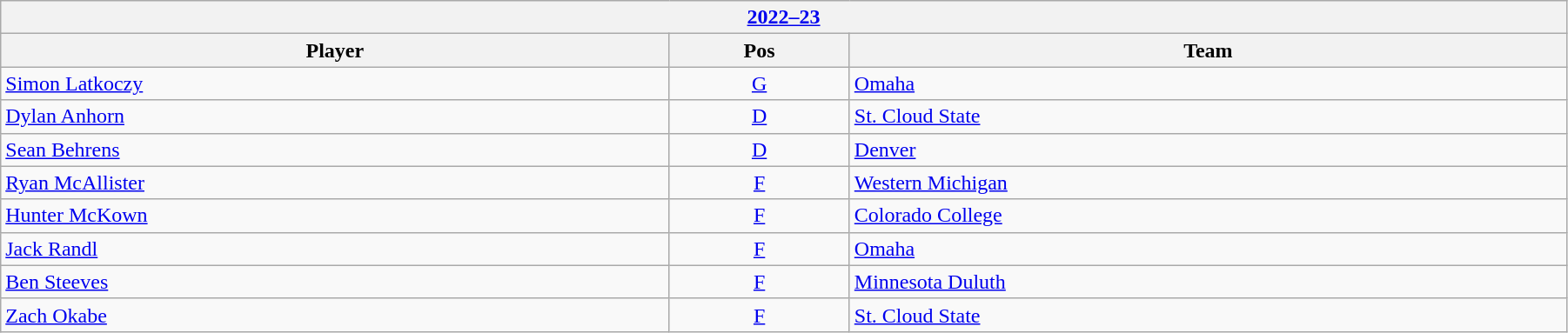<table class="wikitable" width=95%>
<tr>
<th colspan=3><a href='#'>2022–23</a></th>
</tr>
<tr>
<th>Player</th>
<th>Pos</th>
<th>Team</th>
</tr>
<tr>
<td><a href='#'>Simon Latkoczy</a></td>
<td align=center><a href='#'>G</a></td>
<td><a href='#'>Omaha</a></td>
</tr>
<tr>
<td><a href='#'>Dylan Anhorn</a></td>
<td align=center><a href='#'>D</a></td>
<td><a href='#'>St. Cloud State</a></td>
</tr>
<tr>
<td><a href='#'>Sean Behrens</a></td>
<td align=center><a href='#'>D</a></td>
<td><a href='#'>Denver</a></td>
</tr>
<tr>
<td><a href='#'>Ryan McAllister</a></td>
<td align=center><a href='#'>F</a></td>
<td><a href='#'>Western Michigan</a></td>
</tr>
<tr>
<td><a href='#'>Hunter McKown</a></td>
<td align=center><a href='#'>F</a></td>
<td><a href='#'>Colorado College</a></td>
</tr>
<tr>
<td><a href='#'>Jack Randl</a></td>
<td align=center><a href='#'>F</a></td>
<td><a href='#'>Omaha</a></td>
</tr>
<tr>
<td><a href='#'>Ben Steeves</a></td>
<td align=center><a href='#'>F</a></td>
<td><a href='#'>Minnesota Duluth</a></td>
</tr>
<tr>
<td><a href='#'>Zach Okabe</a></td>
<td align=center><a href='#'>F</a></td>
<td><a href='#'>St. Cloud State</a></td>
</tr>
</table>
